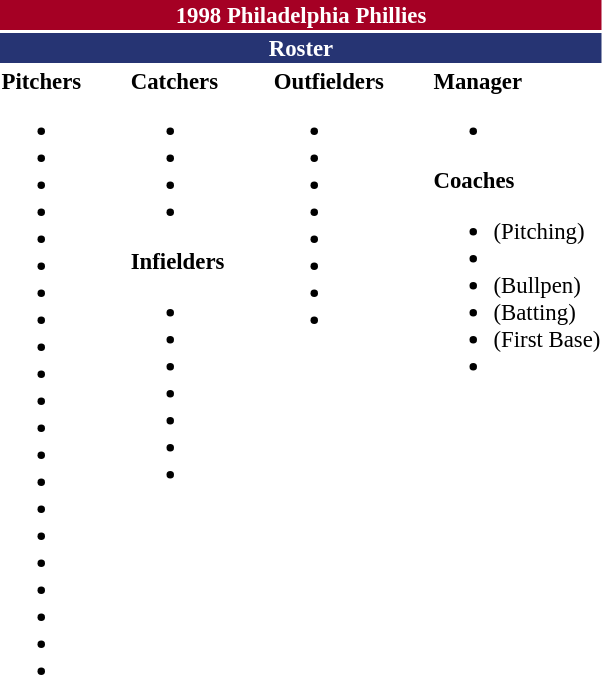<table class="toccolours" style="font-size: 95%;">
<tr>
<th colspan="10" style="background:#a50024; color:#fff; text-align:center;">1998 Philadelphia Phillies</th>
</tr>
<tr>
<td colspan="10" style="background:#263473; color:white; text-align:center;"><strong>Roster</strong></td>
</tr>
<tr>
<td valign="top"><strong>Pitchers</strong><br><ul><li></li><li></li><li></li><li></li><li></li><li></li><li></li><li></li><li></li><li></li><li></li><li></li><li></li><li></li><li></li><li></li><li></li><li></li><li></li><li></li><li></li></ul></td>
<td style="width:25px;"></td>
<td valign="top"><strong>Catchers</strong><br><ul><li></li><li></li><li></li><li></li></ul><strong>Infielders</strong><ul><li></li><li></li><li></li><li></li><li></li><li></li><li></li></ul></td>
<td style="width:25px;"></td>
<td valign="top"><strong>Outfielders</strong><br><ul><li></li><li></li><li></li><li></li><li></li><li></li><li></li><li></li></ul></td>
<td style="width:25px;"></td>
<td valign="top"><strong>Manager</strong><br><ul><li></li></ul><strong>Coaches</strong><ul><li>  (Pitching)</li><li></li><li>  (Bullpen)</li><li>  (Batting)</li><li> (First Base)</li><li></li></ul></td>
</tr>
</table>
